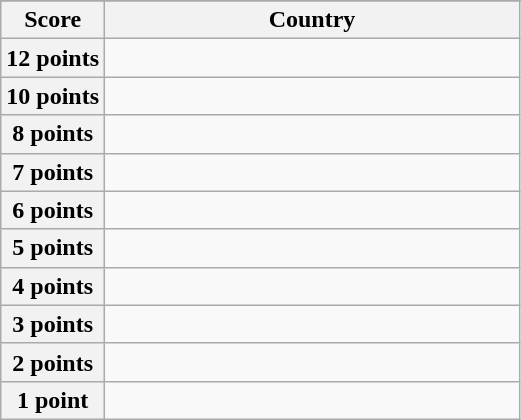<table class="wikitable">
<tr>
</tr>
<tr>
<th scope="col" width="20%">Score</th>
<th scope="col">Country</th>
</tr>
<tr>
<th scope="row">12 points</th>
<td></td>
</tr>
<tr>
<th scope="row">10 points</th>
<td></td>
</tr>
<tr>
<th scope="row">8 points</th>
<td></td>
</tr>
<tr>
<th scope="row">7 points</th>
<td></td>
</tr>
<tr>
<th scope="row">6 points</th>
<td></td>
</tr>
<tr>
<th scope="row">5 points</th>
<td></td>
</tr>
<tr>
<th scope="row">4 points</th>
<td></td>
</tr>
<tr>
<th scope="row">3 points</th>
<td></td>
</tr>
<tr>
<th scope="row">2 points</th>
<td></td>
</tr>
<tr>
<th scope="row">1 point</th>
<td></td>
</tr>
</table>
